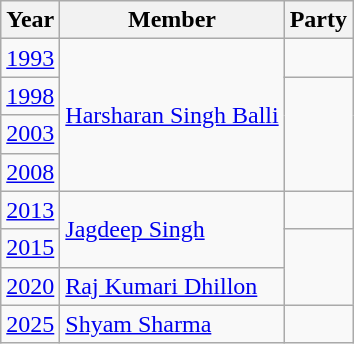<table class="wikitable">
<tr>
<th>Year</th>
<th>Member</th>
<th colspan="2">Party</th>
</tr>
<tr>
<td><a href='#'>1993</a></td>
<td rowspan="4"><a href='#'>Harsharan Singh Balli</a></td>
<td></td>
</tr>
<tr>
<td><a href='#'>1998</a></td>
</tr>
<tr>
<td><a href='#'>2003</a></td>
</tr>
<tr>
<td><a href='#'>2008</a></td>
</tr>
<tr>
<td><a href='#'>2013</a></td>
<td rowspan="2"><a href='#'>Jagdeep Singh</a></td>
<td></td>
</tr>
<tr>
<td><a href='#'>2015</a></td>
</tr>
<tr>
<td><a href='#'>2020</a></td>
<td><a href='#'>Raj Kumari Dhillon</a></td>
</tr>
<tr>
<td><a href='#'>2025</a></td>
<td><a href='#'>Shyam Sharma</a></td>
<td></td>
</tr>
</table>
